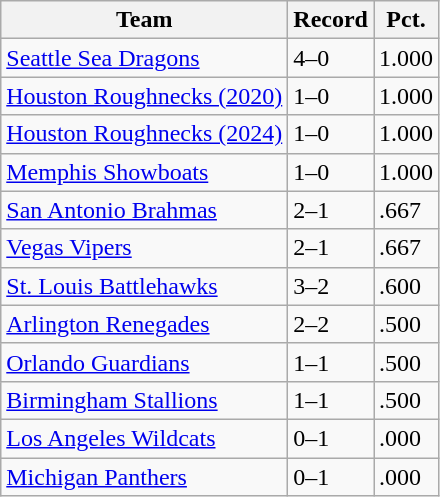<table class="wikitable sortable">
<tr>
<th>Team</th>
<th>Record</th>
<th>Pct.</th>
</tr>
<tr -bgcolor=lightgray>
<td><a href='#'>Seattle Sea Dragons</a></td>
<td>4–0</td>
<td>1.000</td>
</tr>
<tr -bgcolor=lightgray>
<td><a href='#'>Houston Roughnecks (2020)</a></td>
<td>1–0</td>
<td>1.000</td>
</tr>
<tr>
<td><a href='#'>Houston Roughnecks (2024)</a></td>
<td>1–0</td>
<td>1.000</td>
</tr>
<tr>
<td><a href='#'>Memphis Showboats</a></td>
<td>1–0</td>
<td>1.000</td>
</tr>
<tr>
<td><a href='#'>San Antonio Brahmas</a></td>
<td>2–1</td>
<td>.667</td>
</tr>
<tr -bgcolor=lightgray>
<td><a href='#'>Vegas Vipers</a></td>
<td>2–1</td>
<td>.667</td>
</tr>
<tr>
<td><a href='#'>St. Louis Battlehawks</a></td>
<td>3–2</td>
<td>.600</td>
</tr>
<tr>
<td><a href='#'>Arlington Renegades</a></td>
<td>2–2</td>
<td>.500</td>
</tr>
<tr -bgcolor=lightgray>
<td><a href='#'>Orlando Guardians</a></td>
<td>1–1</td>
<td>.500</td>
</tr>
<tr>
<td><a href='#'>Birmingham Stallions</a></td>
<td>1–1</td>
<td>.500</td>
</tr>
<tr -bgcolor=lightgray>
<td><a href='#'>Los Angeles Wildcats</a></td>
<td>0–1</td>
<td>.000</td>
</tr>
<tr>
<td><a href='#'>Michigan Panthers</a></td>
<td>0–1</td>
<td>.000</td>
</tr>
</table>
